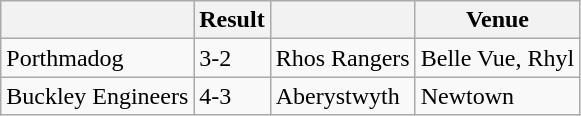<table class="wikitable">
<tr>
<th></th>
<th>Result</th>
<th></th>
<th>Venue</th>
</tr>
<tr>
<td>Porthmadog</td>
<td>3-2</td>
<td>Rhos Rangers</td>
<td>Belle Vue, Rhyl</td>
</tr>
<tr>
<td>Buckley Engineers</td>
<td>4-3</td>
<td>Aberystwyth</td>
<td>Newtown</td>
</tr>
</table>
